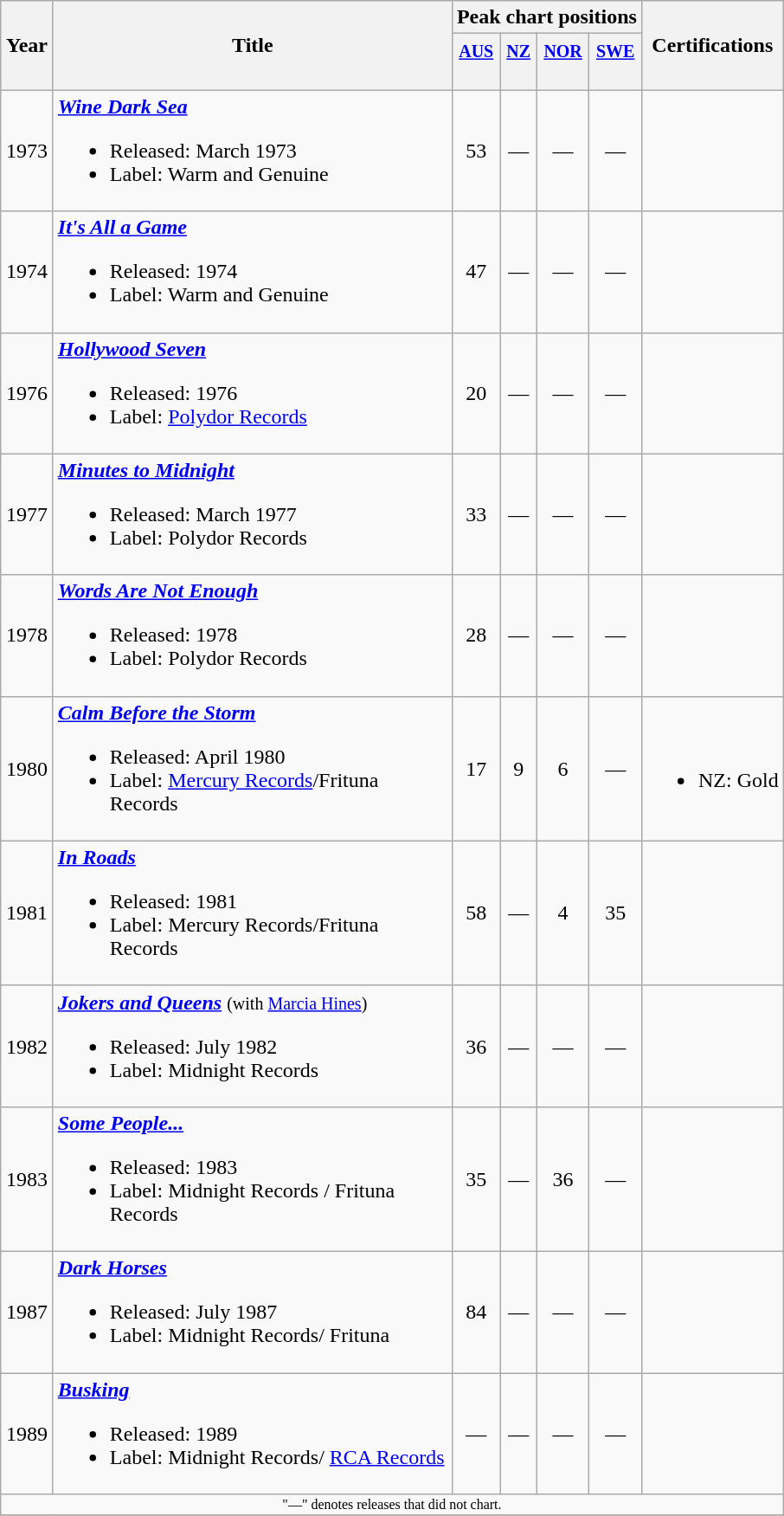<table class="wikitable">
<tr>
<th rowspan="2" width="33">Year</th>
<th rowspan="2" width="300">Title</th>
<th colspan="4">Peak chart positions</th>
<th rowspan="2">Certifications</th>
</tr>
<tr>
<th scope="col" style="text-align:center;"><small><a href='#'>AUS</a><br><br></small></th>
<th scope="col" style="text-align:center;"><small><a href='#'>NZ</a><br><br></small></th>
<th scope="col" style="text-align:center;"><small><a href='#'>NOR</a><br><br></small></th>
<th scope="col" style="text-align:center;"><small><a href='#'>SWE</a><br><br></small></th>
</tr>
<tr>
<td align="center">1973</td>
<td><strong><em><a href='#'>Wine Dark Sea</a></em></strong><br><ul><li>Released: March 1973</li><li>Label: Warm and Genuine</li></ul></td>
<td align="center">53</td>
<td align="center">—</td>
<td align="center">—</td>
<td align="center">—</td>
<td></td>
</tr>
<tr>
<td align="center">1974</td>
<td><strong><em><a href='#'>It's All a Game</a></em></strong><br><ul><li>Released: 1974</li><li>Label: Warm and Genuine</li></ul></td>
<td align="center">47</td>
<td align="center">—</td>
<td align="center">—</td>
<td align="center">—</td>
<td></td>
</tr>
<tr>
<td align="center">1976</td>
<td><strong><em><a href='#'>Hollywood Seven</a></em></strong><br><ul><li>Released: 1976</li><li>Label: <a href='#'>Polydor Records</a></li></ul></td>
<td align="center">20</td>
<td align="center">—</td>
<td align="center">—</td>
<td align="center">—</td>
<td></td>
</tr>
<tr>
<td align="center">1977</td>
<td><strong><em><a href='#'>Minutes to Midnight</a></em></strong><br><ul><li>Released: March 1977</li><li>Label: Polydor Records</li></ul></td>
<td align="center">33</td>
<td align="center">—</td>
<td align="center">—</td>
<td align="center">—</td>
<td></td>
</tr>
<tr>
<td align="center">1978</td>
<td><strong><em><a href='#'>Words Are Not Enough</a></em></strong><br><ul><li>Released: 1978</li><li>Label: Polydor Records</li></ul></td>
<td align="center">28</td>
<td align="center">—</td>
<td align="center">—</td>
<td align="center">—</td>
<td></td>
</tr>
<tr>
<td align="center">1980</td>
<td><strong><em><a href='#'>Calm Before the Storm</a></em></strong><br><ul><li>Released: April 1980</li><li>Label: <a href='#'>Mercury Records</a>/Frituna Records</li></ul></td>
<td align="center">17</td>
<td align="center">9</td>
<td align="center">6</td>
<td align="center">—</td>
<td><br><ul><li>NZ: Gold </li></ul></td>
</tr>
<tr>
<td align="center">1981</td>
<td><strong><em><a href='#'>In Roads</a></em></strong><br><ul><li>Released: 1981</li><li>Label: Mercury Records/Frituna Records</li></ul></td>
<td align="center">58</td>
<td align="center">—</td>
<td align="center">4</td>
<td align="center">35</td>
<td></td>
</tr>
<tr>
<td align="center">1982</td>
<td><strong><em><a href='#'>Jokers and Queens</a></em></strong> <small>(with <a href='#'>Marcia Hines</a>)</small><br><ul><li>Released: July 1982</li><li>Label: Midnight Records</li></ul></td>
<td align="center">36</td>
<td align="center">—</td>
<td align="center">—</td>
<td align="center">—</td>
<td></td>
</tr>
<tr>
<td align="center">1983</td>
<td><strong><em><a href='#'>Some People...</a></em></strong><br><ul><li>Released: 1983</li><li>Label: Midnight Records / Frituna Records</li></ul></td>
<td align="center">35</td>
<td align="center">—</td>
<td align="center">36</td>
<td align="center">—</td>
<td></td>
</tr>
<tr>
<td align="center">1987</td>
<td><strong><em><a href='#'>Dark Horses</a></em></strong><br><ul><li>Released: July 1987</li><li>Label: Midnight Records/ Frituna</li></ul></td>
<td align="center">84</td>
<td align="center">—</td>
<td align="center">—</td>
<td align="center">—</td>
<td></td>
</tr>
<tr>
<td align="center">1989</td>
<td><strong><em><a href='#'>Busking</a></em></strong><br><ul><li>Released: 1989</li><li>Label: Midnight Records/ <a href='#'>RCA Records</a></li></ul></td>
<td align="center">—</td>
<td align="center">—</td>
<td align="center">—</td>
<td align="center">—</td>
<td></td>
</tr>
<tr>
<td align="center" colspan="7" style="font-size: 8pt">"—" denotes releases that did not chart.</td>
</tr>
<tr>
</tr>
</table>
